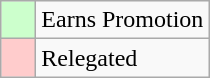<table class="wikitable">
<tr>
<td bgcolor="#ccffcc">    </td>
<td>Earns Promotion</td>
</tr>
<tr>
<td bgcolor="#ffcccc">    </td>
<td>Relegated</td>
</tr>
</table>
